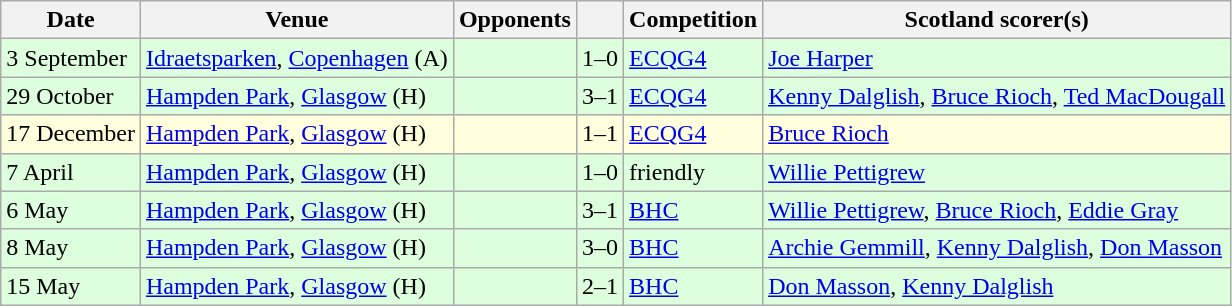<table class="wikitable">
<tr>
<th>Date</th>
<th>Venue</th>
<th>Opponents</th>
<th></th>
<th>Competition</th>
<th>Scotland scorer(s)</th>
</tr>
<tr bgcolor=#ddffdd>
<td>3 September</td>
<td><a href='#'>Idraetsparken</a>, <a href='#'>Copenhagen</a> (A)</td>
<td></td>
<td align=center>1–0</td>
<td><a href='#'>ECQG4</a></td>
<td><a href='#'>Joe Harper</a></td>
</tr>
<tr bgcolor=#ddffdd>
<td>29 October</td>
<td><a href='#'>Hampden Park</a>, <a href='#'>Glasgow</a> (H)</td>
<td></td>
<td align=center>3–1</td>
<td><a href='#'>ECQG4</a></td>
<td><a href='#'>Kenny Dalglish</a>, <a href='#'>Bruce Rioch</a>, <a href='#'>Ted MacDougall</a></td>
</tr>
<tr bgcolor=#ffffdd>
<td>17 December</td>
<td><a href='#'>Hampden Park</a>, <a href='#'>Glasgow</a> (H)</td>
<td></td>
<td align=center>1–1</td>
<td><a href='#'>ECQG4</a></td>
<td><a href='#'>Bruce Rioch</a></td>
</tr>
<tr bgcolor=#ddffdd>
<td>7 April</td>
<td><a href='#'>Hampden Park</a>, <a href='#'>Glasgow</a> (H)</td>
<td></td>
<td align=center>1–0</td>
<td>friendly</td>
<td><a href='#'>Willie Pettigrew</a></td>
</tr>
<tr bgcolor=#ddffdd>
<td>6 May</td>
<td><a href='#'>Hampden Park</a>, <a href='#'>Glasgow</a> (H)</td>
<td></td>
<td align=center>3–1</td>
<td><a href='#'>BHC</a></td>
<td><a href='#'>Willie Pettigrew</a>, <a href='#'>Bruce Rioch</a>, <a href='#'>Eddie Gray</a></td>
</tr>
<tr bgcolor=#ddffdd>
<td>8 May</td>
<td><a href='#'>Hampden Park</a>, <a href='#'>Glasgow</a> (H)</td>
<td></td>
<td align=center>3–0</td>
<td><a href='#'>BHC</a></td>
<td><a href='#'>Archie Gemmill</a>, <a href='#'>Kenny Dalglish</a>, <a href='#'>Don Masson</a></td>
</tr>
<tr bgcolor=#ddffdd>
<td>15 May</td>
<td><a href='#'>Hampden Park</a>, <a href='#'>Glasgow</a> (H)</td>
<td></td>
<td align=center>2–1</td>
<td><a href='#'>BHC</a></td>
<td><a href='#'>Don Masson</a>, <a href='#'>Kenny Dalglish</a></td>
</tr>
</table>
